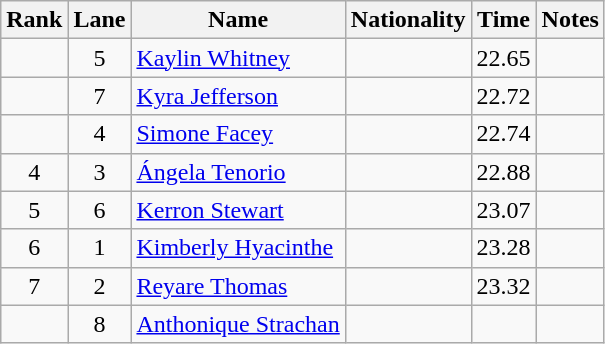<table class="wikitable sortable" style="text-align:center">
<tr>
<th>Rank</th>
<th>Lane</th>
<th>Name</th>
<th>Nationality</th>
<th>Time</th>
<th>Notes</th>
</tr>
<tr>
<td></td>
<td>5</td>
<td align=left><a href='#'>Kaylin Whitney</a></td>
<td align=left></td>
<td>22.65</td>
<td></td>
</tr>
<tr>
<td></td>
<td>7</td>
<td align=left><a href='#'>Kyra Jefferson</a></td>
<td align=left></td>
<td>22.72</td>
<td></td>
</tr>
<tr>
<td></td>
<td>4</td>
<td align=left><a href='#'>Simone Facey</a></td>
<td align=left></td>
<td>22.74</td>
<td></td>
</tr>
<tr>
<td>4</td>
<td>3</td>
<td align=left><a href='#'>Ángela Tenorio</a></td>
<td align=left></td>
<td>22.88</td>
<td></td>
</tr>
<tr>
<td>5</td>
<td>6</td>
<td align=left><a href='#'>Kerron Stewart</a></td>
<td align=left></td>
<td>23.07</td>
<td></td>
</tr>
<tr>
<td>6</td>
<td>1</td>
<td align=left><a href='#'>Kimberly Hyacinthe</a></td>
<td align=left></td>
<td>23.28</td>
<td></td>
</tr>
<tr>
<td>7</td>
<td>2</td>
<td align=left><a href='#'>Reyare Thomas</a></td>
<td align=left></td>
<td>23.32</td>
<td></td>
</tr>
<tr>
<td></td>
<td>8</td>
<td align=left><a href='#'>Anthonique Strachan</a></td>
<td align=left></td>
<td></td>
<td></td>
</tr>
</table>
